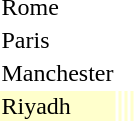<table>
<tr>
<td rowspan=2>Rome</td>
<td rowspan=2></td>
<td rowspan=2></td>
<td></td>
</tr>
<tr>
<td></td>
</tr>
<tr>
<td rowspan=2>Paris</td>
<td rowspan=2></td>
<td rowspan=2></td>
<td></td>
</tr>
<tr>
<td></td>
</tr>
<tr>
<td rowspan=2>Manchester</td>
<td rowspan=2></td>
<td rowspan=2></td>
<td></td>
</tr>
<tr>
<td></td>
</tr>
<tr bgcolor=ffffcc>
<td>Riyadh</td>
<td></td>
<td></td>
<td></td>
</tr>
</table>
